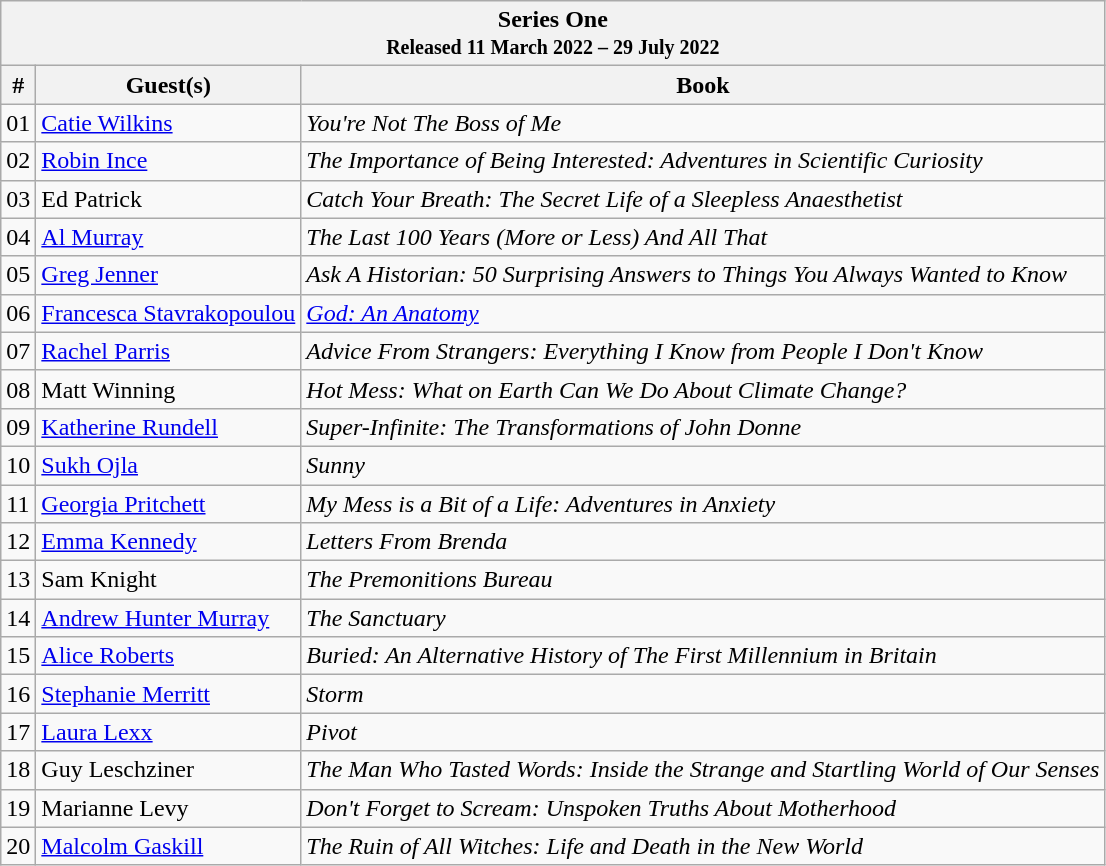<table class="wikitable">
<tr>
<th colspan=3>Series One<br><small>Released 11 March 2022 – 29 July 2022 </small></th>
</tr>
<tr>
<th>#</th>
<th>Guest(s)</th>
<th>Book</th>
</tr>
<tr>
<td>01</td>
<td><a href='#'>Catie Wilkins</a></td>
<td><em>You're Not The Boss of Me</em></td>
</tr>
<tr>
<td>02</td>
<td><a href='#'>Robin Ince</a></td>
<td><em>The Importance of Being Interested: Adventures in Scientific Curiosity</em></td>
</tr>
<tr>
<td>03</td>
<td>Ed Patrick</td>
<td><em>Catch Your Breath: The Secret Life of a Sleepless Anaesthetist</em></td>
</tr>
<tr>
<td>04</td>
<td><a href='#'>Al Murray</a></td>
<td><em>The Last 100 Years (More or Less) And All That</em></td>
</tr>
<tr>
<td>05</td>
<td><a href='#'>Greg Jenner</a></td>
<td><em>Ask A Historian: 50 Surprising Answers to Things You Always Wanted to Know</em></td>
</tr>
<tr>
<td>06</td>
<td><a href='#'>Francesca Stavrakopoulou</a></td>
<td><em><a href='#'>God: An Anatomy</a></em></td>
</tr>
<tr>
<td>07</td>
<td><a href='#'>Rachel Parris</a></td>
<td><em>Advice From Strangers: Everything I Know from People I Don't Know</em></td>
</tr>
<tr>
<td>08</td>
<td>Matt Winning</td>
<td><em>Hot Mess: What on Earth Can We Do About Climate Change?</em></td>
</tr>
<tr>
<td>09</td>
<td><a href='#'>Katherine Rundell</a></td>
<td><em>Super-Infinite: The Transformations of John Donne</em></td>
</tr>
<tr>
<td>10</td>
<td><a href='#'>Sukh Ojla</a></td>
<td><em>Sunny</em></td>
</tr>
<tr>
<td>11</td>
<td><a href='#'>Georgia Pritchett</a></td>
<td><em>My Mess is a Bit of a Life: Adventures in Anxiety</em></td>
</tr>
<tr>
<td>12</td>
<td><a href='#'>Emma Kennedy</a></td>
<td><em>Letters From Brenda</em></td>
</tr>
<tr>
<td>13</td>
<td>Sam Knight</td>
<td><em>The Premonitions Bureau</em></td>
</tr>
<tr>
<td>14</td>
<td><a href='#'>Andrew Hunter Murray</a></td>
<td><em>The Sanctuary</em></td>
</tr>
<tr>
<td>15</td>
<td><a href='#'>Alice Roberts</a></td>
<td><em>Buried: An Alternative History of The First Millennium in Britain</em></td>
</tr>
<tr>
<td>16</td>
<td><a href='#'>Stephanie Merritt</a></td>
<td><em>Storm</em></td>
</tr>
<tr>
<td>17</td>
<td><a href='#'>Laura Lexx</a></td>
<td><em>Pivot</em></td>
</tr>
<tr>
<td>18</td>
<td>Guy Leschziner</td>
<td><em>The Man Who Tasted Words: Inside the Strange and Startling World of Our Senses</em></td>
</tr>
<tr>
<td>19</td>
<td>Marianne Levy</td>
<td><em>Don't Forget to Scream: Unspoken Truths About Motherhood</em></td>
</tr>
<tr>
<td>20</td>
<td><a href='#'>Malcolm Gaskill</a></td>
<td><em>The Ruin of All Witches: Life and Death in the New World</em></td>
</tr>
</table>
